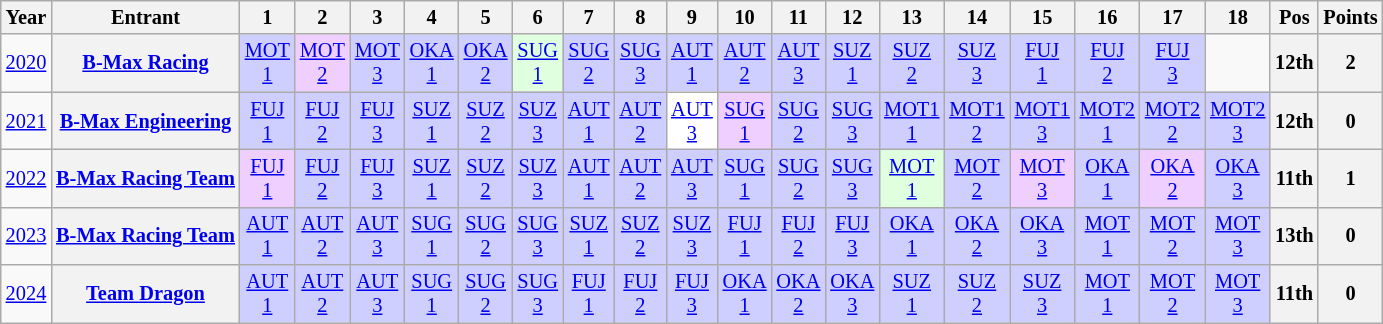<table class="wikitable" style="text-align:center; font-size:85%">
<tr>
<th>Year</th>
<th>Entrant</th>
<th>1</th>
<th>2</th>
<th>3</th>
<th>4</th>
<th>5</th>
<th>6</th>
<th>7</th>
<th>8</th>
<th>9</th>
<th>10</th>
<th>11</th>
<th>12</th>
<th>13</th>
<th>14</th>
<th>15</th>
<th>16</th>
<th>17</th>
<th>18</th>
<th>Pos</th>
<th>Points</th>
</tr>
<tr>
<td><a href='#'>2020</a></td>
<th nowrap><a href='#'>B-Max Racing</a></th>
<td style="background:#CFCFFF;"><a href='#'>MOT<br>1</a><br></td>
<td style="background:#EFCFFF;"><a href='#'>MOT<br>2</a><br></td>
<td style="background:#CFCFFF;"><a href='#'>MOT<br>3</a><br></td>
<td style="background:#CFCFFF;"><a href='#'>OKA<br>1</a><br></td>
<td style="background:#CFCFFF;"><a href='#'>OKA<br>2</a><br></td>
<td style="background:#DFFFDF;"><a href='#'>SUG<br>1</a><br></td>
<td style="background:#CFCFFF;"><a href='#'>SUG<br>2</a><br></td>
<td style="background:#CFCFFF;"><a href='#'>SUG<br>3</a><br></td>
<td style="background:#CFCFFF;"><a href='#'>AUT<br>1</a><br></td>
<td style="background:#CFCFFF;"><a href='#'>AUT<br>2</a><br></td>
<td style="background:#CFCFFF;"><a href='#'>AUT<br>3</a><br></td>
<td style="background:#CFCFFF;"><a href='#'>SUZ<br>1</a><br></td>
<td style="background:#CFCFFF;"><a href='#'>SUZ<br>2</a><br></td>
<td style="background:#CFCFFF;"><a href='#'>SUZ<br>3</a><br></td>
<td style="background:#CFCFFF;"><a href='#'>FUJ<br>1</a><br></td>
<td style="background:#CFCFFF;"><a href='#'>FUJ<br>2</a><br></td>
<td style="background:#CFCFFF;"><a href='#'>FUJ<br>3</a><br></td>
<td></td>
<th>12th</th>
<th>2</th>
</tr>
<tr>
<td><a href='#'>2021</a></td>
<th nowrap><a href='#'>B-Max Engineering</a></th>
<td style="background:#CFCFFF;"><a href='#'>FUJ<br>1</a><br></td>
<td style="background:#CFCFFF;"><a href='#'>FUJ<br>2</a><br></td>
<td style="background:#CFCFFF;"><a href='#'>FUJ<br>3</a><br></td>
<td style="background:#CFCFFF;"><a href='#'>SUZ<br>1</a><br></td>
<td style="background:#CFCFFF;"><a href='#'>SUZ<br>2</a><br></td>
<td style="background:#CFCFFF;"><a href='#'>SUZ<br>3</a><br></td>
<td style="background:#CFCFFF;"><a href='#'>AUT<br>1</a><br></td>
<td style="background:#CFCFFF;"><a href='#'>AUT<br>2</a><br></td>
<td style="background:#FFFFFF;"><a href='#'>AUT<br>3</a><br></td>
<td style="background:#EFCFFF;"><a href='#'>SUG<br>1</a><br></td>
<td style="background:#CFCFFF;"><a href='#'>SUG<br>2</a><br></td>
<td style="background:#CFCFFF;"><a href='#'>SUG<br>3</a><br></td>
<td style="background:#CFCFFF;"><a href='#'>MOT1<br>1</a><br></td>
<td style="background:#CFCFFF;"><a href='#'>MOT1<br>2</a><br></td>
<td style="background:#CFCFFF;"><a href='#'>MOT1<br>3</a><br></td>
<td style="background:#CFCFFF;"><a href='#'>MOT2<br>1</a><br></td>
<td style="background:#CFCFFF;"><a href='#'>MOT2<br>2</a><br></td>
<td style="background:#CFCFFF;"><a href='#'>MOT2<br>3</a><br></td>
<th>12th</th>
<th>0</th>
</tr>
<tr>
<td><a href='#'>2022</a></td>
<th nowrap><a href='#'>B-Max Racing Team</a></th>
<td style="background:#EFCFFF;"><a href='#'>FUJ<br>1</a><br></td>
<td style="background:#CFCFFF;"><a href='#'>FUJ<br>2</a><br></td>
<td style="background:#CFCFFF;"><a href='#'>FUJ<br>3</a><br></td>
<td style="background:#CFCFFF;"><a href='#'>SUZ<br>1</a><br></td>
<td style="background:#CFCFFF;"><a href='#'>SUZ<br>2</a><br></td>
<td style="background:#CFCFFF;"><a href='#'>SUZ<br>3</a><br></td>
<td style="background:#CFCFFF;"><a href='#'>AUT<br>1</a><br></td>
<td style="background:#CFCFFF;"><a href='#'>AUT<br>2</a><br></td>
<td style="background:#CFCFFF;"><a href='#'>AUT<br>3</a><br></td>
<td style="background:#CFCFFF;"><a href='#'>SUG<br>1</a><br></td>
<td style="background:#CFCFFF;"><a href='#'>SUG<br>2</a><br></td>
<td style="background:#CFCFFF;"><a href='#'>SUG<br>3</a><br></td>
<td style="background:#DFFFDF;"><a href='#'>MOT<br>1</a><br></td>
<td style="background:#CFCFFF;"><a href='#'>MOT<br>2</a><br></td>
<td style="background:#EFCFFF;"><a href='#'>MOT<br>3</a><br></td>
<td style="background:#CFCFFF;"><a href='#'>OKA<br>1</a><br></td>
<td style="background:#EFCFFF;"><a href='#'>OKA<br>2</a><br></td>
<td style="background:#CFCFFF;"><a href='#'>OKA<br>3</a><br></td>
<th>11th</th>
<th>1</th>
</tr>
<tr>
<td><a href='#'>2023</a></td>
<th nowrap><a href='#'>B-Max Racing Team</a></th>
<td style="background:#CFCFFF;"><a href='#'>AUT<br>1</a><br></td>
<td style="background:#CFCFFF;"><a href='#'>AUT<br>2</a><br></td>
<td style="background:#CFCFFF;"><a href='#'>AUT<br>3</a><br></td>
<td style="background:#CFCFFF;"><a href='#'>SUG<br>1</a><br></td>
<td style="background:#CFCFFF;"><a href='#'>SUG<br>2</a><br></td>
<td style="background:#CFCFFF;"><a href='#'>SUG<br>3</a><br></td>
<td style="background:#CFCFFF;"><a href='#'>SUZ<br>1</a><br></td>
<td style="background:#CFCFFF;"><a href='#'>SUZ<br>2</a><br></td>
<td style="background:#CFCFFF;"><a href='#'>SUZ<br>3</a><br></td>
<td style="background:#CFCFFF;"><a href='#'>FUJ<br>1</a><br></td>
<td style="background:#CFCFFF;"><a href='#'>FUJ<br>2</a><br></td>
<td style="background:#CFCFFF;"><a href='#'>FUJ<br>3</a><br></td>
<td style="background:#CFCFFF;"><a href='#'>OKA<br>1</a><br></td>
<td style="background:#CFCFFF;"><a href='#'>OKA<br>2</a><br></td>
<td style="background:#CFCFFF;"><a href='#'>OKA<br>3</a><br></td>
<td style="background:#CFCFFF;"><a href='#'>MOT<br>1</a><br></td>
<td style="background:#CFCFFF;"><a href='#'>MOT<br>2</a><br></td>
<td style="background:#CFCFFF;"><a href='#'>MOT<br>3</a><br></td>
<th>13th</th>
<th>0</th>
</tr>
<tr>
<td><a href='#'>2024</a></td>
<th><a href='#'>Team Dragon</a></th>
<td style="background:#CFCFFF;"><a href='#'>AUT<br>1</a><br></td>
<td style="background:#CFCFFF;"><a href='#'>AUT<br>2</a><br></td>
<td style="background:#CFCFFF;"><a href='#'>AUT<br>3</a><br></td>
<td style="background:#CFCFFF;"><a href='#'>SUG<br>1</a><br></td>
<td style="background:#CFCFFF;"><a href='#'>SUG<br>2</a><br></td>
<td style="background:#CFCFFF;"><a href='#'>SUG<br>3</a><br></td>
<td style="background:#CFCFFF;"><a href='#'>FUJ<br>1</a><br></td>
<td style="background:#CFCFFF;"><a href='#'>FUJ<br>2</a><br></td>
<td style="background:#CFCFFF;"><a href='#'>FUJ<br>3</a><br></td>
<td style="background:#CFCFFF;"><a href='#'>OKA<br>1</a><br></td>
<td style="background:#CFCFFF;"><a href='#'>OKA<br>2</a><br></td>
<td style="background:#CFCFFF;"><a href='#'>OKA<br>3</a><br></td>
<td style="background:#CFCFFF;"><a href='#'>SUZ<br>1</a><br></td>
<td style="background:#CFCFFF;"><a href='#'>SUZ<br>2</a><br></td>
<td style="background:#CFCFFF;"><a href='#'>SUZ<br>3</a><br></td>
<td style="background:#CFCFFF;"><a href='#'>MOT<br>1</a><br></td>
<td style="background:#CFCFFF;"><a href='#'>MOT<br>2</a><br></td>
<td style="background:#CFCFFF;"><a href='#'>MOT<br>3</a><br></td>
<th>11th</th>
<th>0</th>
</tr>
</table>
